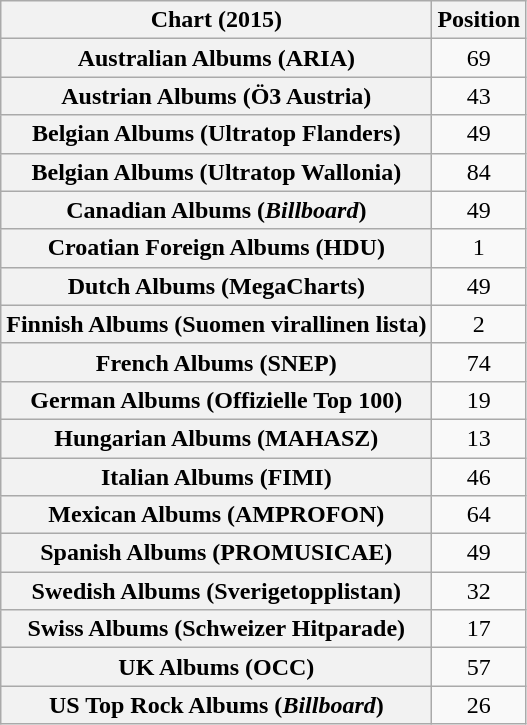<table class="wikitable sortable plainrowheaders" style="text-align:center">
<tr>
<th scope="col">Chart (2015)</th>
<th scope="col">Position</th>
</tr>
<tr>
<th scope="row">Australian Albums (ARIA)</th>
<td>69</td>
</tr>
<tr>
<th scope="row">Austrian Albums (Ö3 Austria)</th>
<td>43</td>
</tr>
<tr>
<th scope="row">Belgian Albums (Ultratop Flanders)</th>
<td>49</td>
</tr>
<tr>
<th scope="row">Belgian Albums (Ultratop Wallonia)</th>
<td>84</td>
</tr>
<tr>
<th scope="row">Canadian Albums (<em>Billboard</em>)</th>
<td>49</td>
</tr>
<tr>
<th scope="row">Croatian Foreign Albums (HDU)</th>
<td>1</td>
</tr>
<tr>
<th scope="row">Dutch Albums (MegaCharts)</th>
<td>49</td>
</tr>
<tr>
<th scope="row">Finnish Albums (Suomen virallinen lista)</th>
<td>2</td>
</tr>
<tr>
<th scope="row">French Albums (SNEP)</th>
<td>74</td>
</tr>
<tr>
<th scope="row">German Albums (Offizielle Top 100)</th>
<td>19</td>
</tr>
<tr>
<th scope="row">Hungarian Albums (MAHASZ)</th>
<td>13</td>
</tr>
<tr>
<th scope="row">Italian Albums (FIMI)</th>
<td>46</td>
</tr>
<tr>
<th scope="row">Mexican Albums (AMPROFON)</th>
<td>64</td>
</tr>
<tr>
<th scope="row">Spanish Albums (PROMUSICAE)</th>
<td>49</td>
</tr>
<tr>
<th scope="row">Swedish Albums (Sverigetopplistan)</th>
<td>32</td>
</tr>
<tr>
<th scope="row">Swiss Albums (Schweizer Hitparade)</th>
<td>17</td>
</tr>
<tr>
<th scope="row">UK Albums (OCC)</th>
<td>57</td>
</tr>
<tr>
<th scope="row">US Top Rock Albums (<em>Billboard</em>)</th>
<td>26</td>
</tr>
</table>
